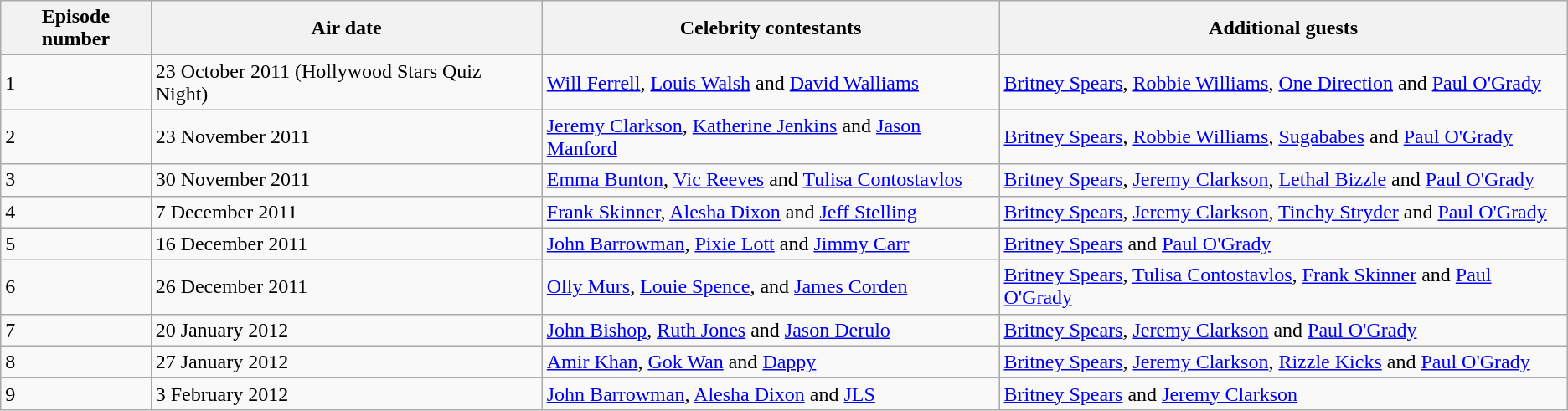<table class="wikitable">
<tr>
<th>Episode number</th>
<th>Air date</th>
<th>Celebrity contestants</th>
<th>Additional guests</th>
</tr>
<tr>
<td>1</td>
<td>23 October 2011 (Hollywood Stars Quiz Night)</td>
<td><a href='#'>Will Ferrell</a>, <a href='#'>Louis Walsh</a> and <a href='#'>David Walliams</a></td>
<td><a href='#'>Britney Spears</a>, <a href='#'>Robbie Williams</a>, <a href='#'>One Direction</a> and <a href='#'>Paul O'Grady</a></td>
</tr>
<tr>
<td>2</td>
<td>23 November 2011</td>
<td><a href='#'>Jeremy Clarkson</a>, <a href='#'>Katherine Jenkins</a> and <a href='#'>Jason Manford</a></td>
<td><a href='#'>Britney Spears</a>, <a href='#'>Robbie Williams</a>, <a href='#'>Sugababes</a> and <a href='#'>Paul O'Grady</a></td>
</tr>
<tr>
<td>3</td>
<td>30 November 2011</td>
<td><a href='#'>Emma Bunton</a>, <a href='#'>Vic Reeves</a> and <a href='#'>Tulisa Contostavlos</a></td>
<td><a href='#'>Britney Spears</a>, <a href='#'>Jeremy Clarkson</a>, <a href='#'>Lethal Bizzle</a> and <a href='#'>Paul O'Grady</a></td>
</tr>
<tr>
<td>4</td>
<td>7 December 2011</td>
<td><a href='#'>Frank Skinner</a>, <a href='#'>Alesha Dixon</a> and <a href='#'>Jeff Stelling</a></td>
<td><a href='#'>Britney Spears</a>, <a href='#'>Jeremy Clarkson</a>, <a href='#'>Tinchy Stryder</a> and <a href='#'>Paul O'Grady</a></td>
</tr>
<tr>
<td>5</td>
<td>16 December 2011</td>
<td><a href='#'>John Barrowman</a>, <a href='#'>Pixie Lott</a> and <a href='#'>Jimmy Carr</a></td>
<td><a href='#'>Britney Spears</a> and <a href='#'>Paul O'Grady</a></td>
</tr>
<tr>
<td>6</td>
<td>26 December 2011</td>
<td><a href='#'>Olly Murs</a>, <a href='#'>Louie Spence</a>, and <a href='#'>James Corden</a></td>
<td><a href='#'>Britney Spears</a>, <a href='#'>Tulisa Contostavlos</a>, <a href='#'>Frank Skinner</a> and <a href='#'>Paul O'Grady</a></td>
</tr>
<tr>
<td>7</td>
<td>20 January 2012</td>
<td><a href='#'>John Bishop</a>, <a href='#'>Ruth Jones</a> and <a href='#'>Jason Derulo</a></td>
<td><a href='#'>Britney Spears</a>, <a href='#'>Jeremy Clarkson</a> and <a href='#'>Paul O'Grady</a></td>
</tr>
<tr>
<td>8</td>
<td>27 January 2012</td>
<td><a href='#'>Amir Khan</a>, <a href='#'>Gok Wan</a> and <a href='#'>Dappy</a></td>
<td><a href='#'>Britney Spears</a>, <a href='#'>Jeremy Clarkson</a>, <a href='#'>Rizzle Kicks</a> and <a href='#'>Paul O'Grady</a></td>
</tr>
<tr>
<td>9</td>
<td>3 February 2012</td>
<td><a href='#'>John Barrowman</a>, <a href='#'>Alesha Dixon</a> and <a href='#'>JLS</a></td>
<td><a href='#'>Britney Spears</a> and <a href='#'>Jeremy Clarkson</a></td>
</tr>
</table>
